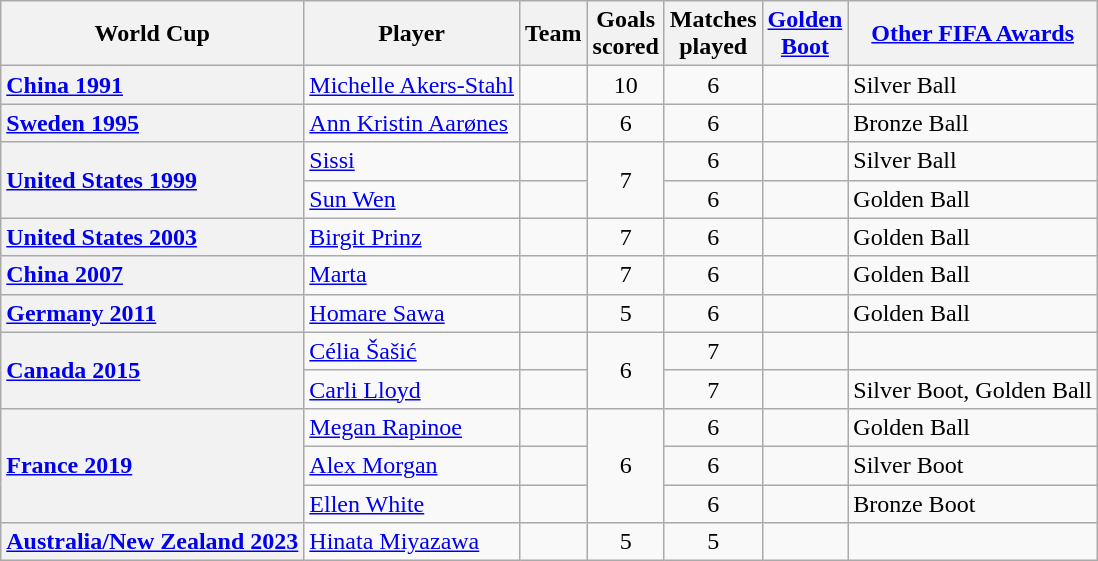<table class="wikitable plainrowheaders sortable">
<tr>
<th>World Cup</th>
<th>Player</th>
<th>Team</th>
<th>Goals<br>scored</th>
<th>Matches<br>played</th>
<th><a href='#'>Golden<br>Boot</a></th>
<th><a href='#'>Other FIFA Awards</a></th>
</tr>
<tr>
<th scope="row" data-sort-value="1991" style="text-align: left;"><a href='#'>China 1991</a></th>
<td data-sort-value="Akers, Michelle"><a href='#'>Michelle Akers-Stahl</a></td>
<td></td>
<td align=center>10</td>
<td align=center>6</td>
<td></td>
<td>Silver Ball</td>
</tr>
<tr>
<th scope="row" data-sort-value="1995" style="text-align: left;"><a href='#'>Sweden 1995</a></th>
<td data-sort-value="Aarønes, Ann Kristin"><a href='#'>Ann Kristin Aarønes</a></td>
<td></td>
<td align=center>6</td>
<td align=center>6</td>
<td></td>
<td>Bronze Ball</td>
</tr>
<tr>
<th scope="row" rowspan=2 data-sort-value="1999" style="text-align: left;"><a href='#'>United States 1999</a></th>
<td data-sort-value="Sissi"><a href='#'>Sissi</a></td>
<td></td>
<td rowspan="2;" style="text-align:center;">7</td>
<td align=center>6</td>
<td></td>
<td>Silver Ball</td>
</tr>
<tr>
<td data-sort-value="Wen, Sun"><a href='#'>Sun Wen</a></td>
<td></td>
<td align=center>6</td>
<td></td>
<td>Golden Ball</td>
</tr>
<tr>
<th scope="row" data-sort-value="2003" style="text-align: left;"><a href='#'>United States 2003</a></th>
<td data-sort-value="Prinz, Birgit"><a href='#'>Birgit Prinz</a></td>
<td></td>
<td align=center>7</td>
<td align=center>6</td>
<td></td>
<td>Golden Ball</td>
</tr>
<tr>
<th scope="row" data-sort-value="2007" style="text-align: left;"><a href='#'>China 2007</a></th>
<td data-sort-value="Marta"><a href='#'>Marta</a></td>
<td></td>
<td align=center>7</td>
<td align=center>6</td>
<td></td>
<td>Golden Ball</td>
</tr>
<tr>
<th scope="row" data-sort-value="2011" style="text-align: left;"><a href='#'>Germany 2011</a></th>
<td data-sort-value="Sawa, Homare"><a href='#'>Homare Sawa</a></td>
<td></td>
<td align=center>5</td>
<td align=center>6</td>
<td></td>
<td>Golden Ball</td>
</tr>
<tr>
<th scope="row" rowspan=2 data-sort-value="2015" style="text-align: left;"><a href='#'>Canada 2015</a></th>
<td data-sort-value="Šašić, Célia"><a href='#'>Célia Šašić</a></td>
<td></td>
<td rowspan="2;" style="text-align:center;">6</td>
<td align=center>7</td>
<td></td>
<td></td>
</tr>
<tr>
<td data-sort-value="Lloyd, Carli"><a href='#'>Carli Lloyd</a></td>
<td></td>
<td align=center>7</td>
<td></td>
<td>Silver Boot, Golden Ball</td>
</tr>
<tr>
<th scope="row" rowspan=3 data-sort-value="2019" style="text-align: left;"><a href='#'>France 2019</a></th>
<td data-sort-value="Rapinoe, Megan"><a href='#'>Megan Rapinoe</a></td>
<td></td>
<td rowspan="3;" style="text-align:center;">6</td>
<td align=center>6</td>
<td></td>
<td>Golden Ball</td>
</tr>
<tr>
<td data-sort-value="Morgan, Alex"><a href='#'>Alex Morgan</a></td>
<td></td>
<td align=center>6</td>
<td></td>
<td>Silver Boot</td>
</tr>
<tr>
<td data-sort-value="White, Ellen"><a href='#'>Ellen White</a></td>
<td></td>
<td align=center>6</td>
<td></td>
<td>Bronze Boot</td>
</tr>
<tr>
<th scope="row" data-sort-value="2023" style="text-align: left;"><a href='#'>Australia/New Zealand 2023</a></th>
<td data-sort-value="Miyazawa, Hinata"><a href='#'>Hinata Miyazawa</a></td>
<td></td>
<td align=center>5</td>
<td align=center>5</td>
<td></td>
<td></td>
</tr>
</table>
